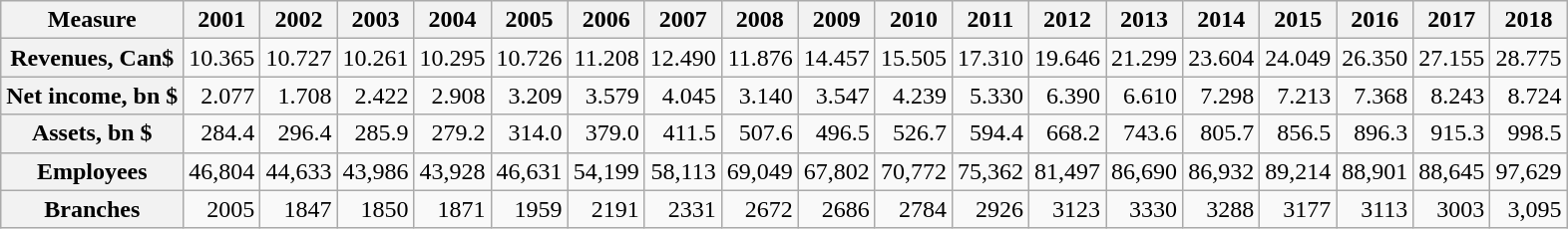<table class="wikitable" style="text-align:right">
<tr>
<th scope="col">Measure</th>
<th scope="col">2001</th>
<th scope="col">2002</th>
<th scope="col">2003</th>
<th scope="col">2004</th>
<th scope="col">2005</th>
<th scope="col">2006</th>
<th scope="col">2007</th>
<th scope="col">2008</th>
<th scope="col">2009</th>
<th scope="col">2010</th>
<th scope="col">2011</th>
<th scope="col">2012</th>
<th scope="col">2013</th>
<th scope="col">2014</th>
<th scope="col">2015</th>
<th scope="col">2016</th>
<th scope="col">2017</th>
<th scope="col">2018</th>
</tr>
<tr>
<th scope="row">Revenues,  Can$</th>
<td>10.365</td>
<td>10.727</td>
<td>10.261</td>
<td>10.295</td>
<td>10.726</td>
<td>11.208</td>
<td>12.490</td>
<td>11.876</td>
<td>14.457</td>
<td>15.505</td>
<td>17.310</td>
<td>19.646</td>
<td>21.299</td>
<td>23.604</td>
<td>24.049</td>
<td>26.350</td>
<td>27.155</td>
<td>28.775</td>
</tr>
<tr>
<th scope="row">Net income, bn $</th>
<td>2.077</td>
<td>1.708</td>
<td>2.422</td>
<td>2.908</td>
<td>3.209</td>
<td>3.579</td>
<td>4.045</td>
<td>3.140</td>
<td>3.547</td>
<td>4.239</td>
<td>5.330</td>
<td>6.390</td>
<td>6.610</td>
<td>7.298</td>
<td>7.213</td>
<td>7.368</td>
<td>8.243</td>
<td>8.724</td>
</tr>
<tr>
<th scope="row">Assets, bn $</th>
<td>284.4</td>
<td>296.4</td>
<td>285.9</td>
<td>279.2</td>
<td>314.0</td>
<td>379.0</td>
<td>411.5</td>
<td>507.6</td>
<td>496.5</td>
<td>526.7</td>
<td>594.4</td>
<td>668.2</td>
<td>743.6</td>
<td>805.7</td>
<td>856.5</td>
<td>896.3</td>
<td>915.3</td>
<td>998.5</td>
</tr>
<tr>
<th scope="row">Employees</th>
<td>46,804</td>
<td>44,633</td>
<td>43,986</td>
<td>43,928</td>
<td>46,631</td>
<td>54,199</td>
<td>58,113</td>
<td>69,049</td>
<td>67,802</td>
<td>70,772</td>
<td>75,362</td>
<td>81,497</td>
<td>86,690</td>
<td>86,932</td>
<td>89,214</td>
<td>88,901</td>
<td>88,645</td>
<td>97,629</td>
</tr>
<tr>
<th scope="row">Branches</th>
<td>2005</td>
<td>1847</td>
<td>1850</td>
<td>1871</td>
<td>1959</td>
<td>2191</td>
<td>2331</td>
<td>2672</td>
<td>2686</td>
<td>2784</td>
<td>2926</td>
<td>3123</td>
<td>3330</td>
<td>3288</td>
<td>3177</td>
<td>3113</td>
<td>3003</td>
<td>3,095</td>
</tr>
</table>
